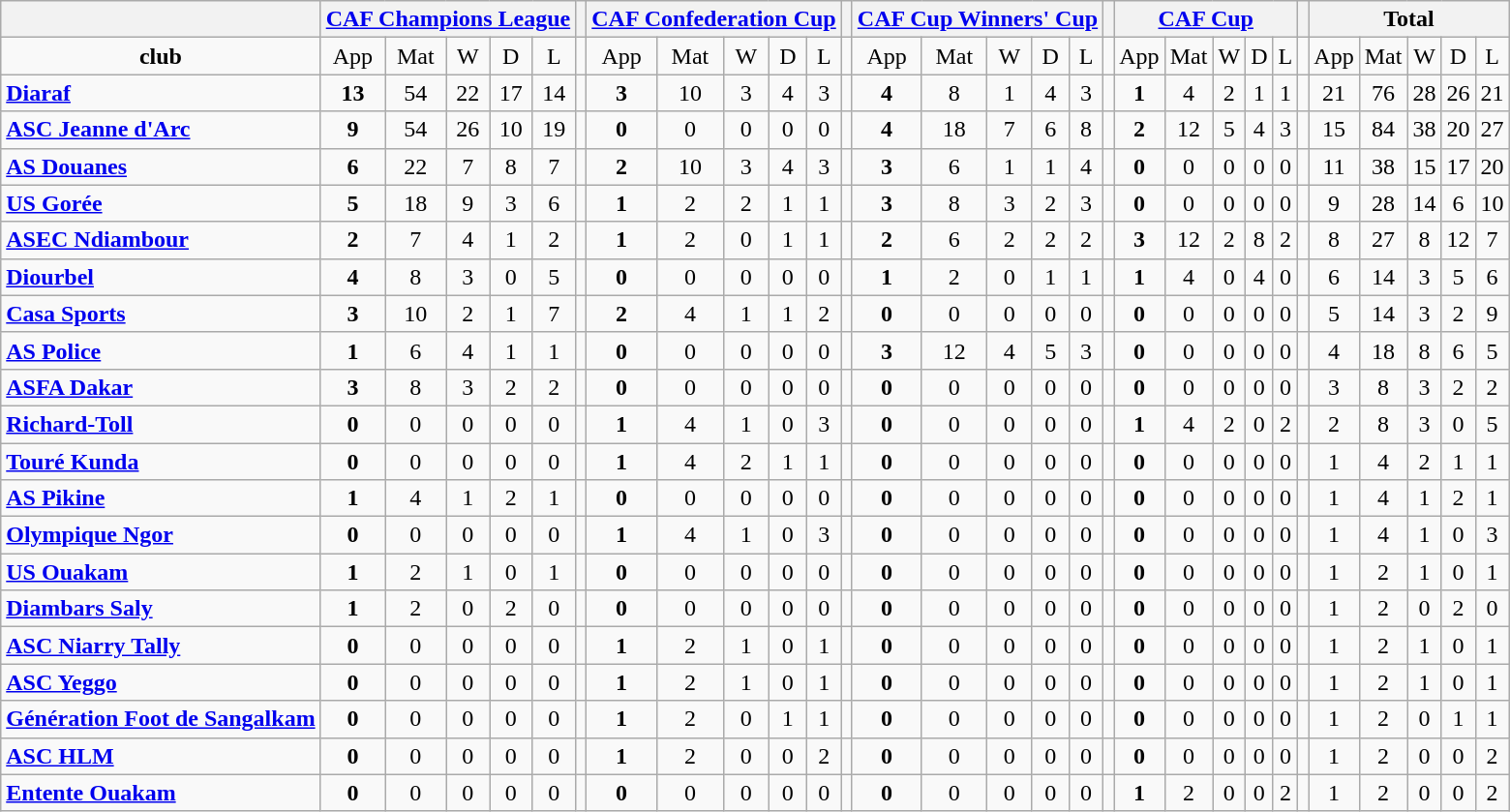<table class="wikitable" style="text-align:center">
<tr>
<th></th>
<th colspan=5><a href='#'>CAF Champions League</a></th>
<th></th>
<th colspan=5><a href='#'>CAF Confederation Cup</a></th>
<th></th>
<th colspan=5><a href='#'>CAF Cup Winners' Cup</a></th>
<th></th>
<th colspan=5><a href='#'>CAF Cup</a></th>
<th></th>
<th colspan=5>Total</th>
</tr>
<tr>
<td><strong>club</strong></td>
<td>App</td>
<td>Mat</td>
<td>W</td>
<td>D</td>
<td>L</td>
<td></td>
<td>App</td>
<td>Mat</td>
<td>W</td>
<td>D</td>
<td>L</td>
<td></td>
<td>App</td>
<td>Mat</td>
<td>W</td>
<td>D</td>
<td>L</td>
<td></td>
<td>App</td>
<td>Mat</td>
<td>W</td>
<td>D</td>
<td>L</td>
<td></td>
<td>App</td>
<td>Mat</td>
<td>W</td>
<td>D</td>
<td>L</td>
</tr>
<tr>
<td align="left"><strong> <a href='#'>Diaraf</a></strong></td>
<td><strong>13</strong></td>
<td>54</td>
<td>22</td>
<td>17</td>
<td>14</td>
<td></td>
<td><strong>3</strong></td>
<td>10</td>
<td>3</td>
<td>4</td>
<td>3</td>
<td></td>
<td><strong>4</strong></td>
<td>8</td>
<td>1</td>
<td>4</td>
<td>3</td>
<td></td>
<td><strong>1</strong></td>
<td>4</td>
<td>2</td>
<td>1</td>
<td>1</td>
<td></td>
<td>21</td>
<td>76</td>
<td>28</td>
<td>26</td>
<td>21</td>
</tr>
<tr>
<td align="left"><strong> <a href='#'>ASC Jeanne d'Arc</a></strong></td>
<td><strong>9</strong></td>
<td>54</td>
<td>26</td>
<td>10</td>
<td>19</td>
<td></td>
<td><strong>0</strong></td>
<td>0</td>
<td>0</td>
<td>0</td>
<td>0</td>
<td></td>
<td><strong>4</strong></td>
<td>18</td>
<td>7</td>
<td>6</td>
<td>8</td>
<td></td>
<td><strong>2</strong></td>
<td>12</td>
<td>5</td>
<td>4</td>
<td>3</td>
<td></td>
<td>15</td>
<td>84</td>
<td>38</td>
<td>20</td>
<td>27</td>
</tr>
<tr>
<td align=left><strong><a href='#'>AS Douanes</a></strong></td>
<td><strong>6</strong></td>
<td>22</td>
<td>7</td>
<td>8</td>
<td>7</td>
<td></td>
<td><strong>2</strong></td>
<td>10</td>
<td>3</td>
<td>4</td>
<td>3</td>
<td></td>
<td><strong>3</strong></td>
<td>6</td>
<td>1</td>
<td>1</td>
<td>4</td>
<td></td>
<td><strong>0</strong></td>
<td>0</td>
<td>0</td>
<td>0</td>
<td>0</td>
<td></td>
<td>11</td>
<td>38</td>
<td>15</td>
<td>17</td>
<td>20</td>
</tr>
<tr>
<td align=left><strong><a href='#'>US Gorée</a></strong></td>
<td><strong>5</strong></td>
<td>18</td>
<td>9</td>
<td>3</td>
<td>6</td>
<td></td>
<td><strong>1</strong></td>
<td>2</td>
<td>2</td>
<td>1</td>
<td>1</td>
<td></td>
<td><strong>3</strong></td>
<td>8</td>
<td>3</td>
<td>2</td>
<td>3</td>
<td></td>
<td><strong>0</strong></td>
<td>0</td>
<td>0</td>
<td>0</td>
<td>0</td>
<td></td>
<td>9</td>
<td>28</td>
<td>14</td>
<td>6</td>
<td>10</td>
</tr>
<tr>
<td align=left><strong><a href='#'>ASEC Ndiambour</a></strong></td>
<td><strong>2</strong></td>
<td>7</td>
<td>4</td>
<td>1</td>
<td>2</td>
<td></td>
<td><strong>1</strong></td>
<td>2</td>
<td>0</td>
<td>1</td>
<td>1</td>
<td></td>
<td><strong>2</strong></td>
<td>6</td>
<td>2</td>
<td>2</td>
<td>2</td>
<td></td>
<td><strong>3</strong></td>
<td>12</td>
<td>2</td>
<td>8</td>
<td>2</td>
<td></td>
<td>8</td>
<td>27</td>
<td>8</td>
<td>12</td>
<td>7</td>
</tr>
<tr>
<td align=left><strong><a href='#'>Diourbel</a></strong></td>
<td><strong>4</strong></td>
<td>8</td>
<td>3</td>
<td>0</td>
<td>5</td>
<td></td>
<td><strong>0</strong></td>
<td>0</td>
<td>0</td>
<td>0</td>
<td>0</td>
<td></td>
<td><strong>1</strong></td>
<td>2</td>
<td>0</td>
<td>1</td>
<td>1</td>
<td></td>
<td><strong>1</strong></td>
<td>4</td>
<td>0</td>
<td>4</td>
<td>0</td>
<td></td>
<td>6</td>
<td>14</td>
<td>3</td>
<td>5</td>
<td>6</td>
</tr>
<tr>
<td align=left><strong><a href='#'>Casa Sports</a></strong></td>
<td><strong>3</strong></td>
<td>10</td>
<td>2</td>
<td>1</td>
<td>7</td>
<td></td>
<td><strong>2</strong></td>
<td>4</td>
<td>1</td>
<td>1</td>
<td>2</td>
<td></td>
<td><strong>0</strong></td>
<td>0</td>
<td>0</td>
<td>0</td>
<td>0</td>
<td></td>
<td><strong>0</strong></td>
<td>0</td>
<td>0</td>
<td>0</td>
<td>0</td>
<td></td>
<td>5</td>
<td>14</td>
<td>3</td>
<td>2</td>
<td>9</td>
</tr>
<tr>
<td align=left><strong><a href='#'>AS Police</a></strong></td>
<td><strong>1</strong></td>
<td>6</td>
<td>4</td>
<td>1</td>
<td>1</td>
<td></td>
<td><strong>0</strong></td>
<td>0</td>
<td>0</td>
<td>0</td>
<td>0</td>
<td></td>
<td><strong>3</strong></td>
<td>12</td>
<td>4</td>
<td>5</td>
<td>3</td>
<td></td>
<td><strong>0</strong></td>
<td>0</td>
<td>0</td>
<td>0</td>
<td>0</td>
<td></td>
<td>4</td>
<td>18</td>
<td>8</td>
<td>6</td>
<td>5</td>
</tr>
<tr>
<td align=left><strong><a href='#'>ASFA Dakar</a></strong></td>
<td><strong>3</strong></td>
<td>8</td>
<td>3</td>
<td>2</td>
<td>2</td>
<td></td>
<td><strong>0</strong></td>
<td>0</td>
<td>0</td>
<td>0</td>
<td>0</td>
<td></td>
<td><strong>0</strong></td>
<td>0</td>
<td>0</td>
<td>0</td>
<td>0</td>
<td></td>
<td><strong>0</strong></td>
<td>0</td>
<td>0</td>
<td>0</td>
<td>0</td>
<td></td>
<td>3</td>
<td>8</td>
<td>3</td>
<td>2</td>
<td>2</td>
</tr>
<tr>
<td align=left><strong><a href='#'>Richard-Toll</a></strong></td>
<td><strong>0</strong></td>
<td>0</td>
<td>0</td>
<td>0</td>
<td>0</td>
<td></td>
<td><strong>1</strong></td>
<td>4</td>
<td>1</td>
<td>0</td>
<td>3</td>
<td></td>
<td><strong>0</strong></td>
<td>0</td>
<td>0</td>
<td>0</td>
<td>0</td>
<td></td>
<td><strong>1</strong></td>
<td>4</td>
<td>2</td>
<td>0</td>
<td>2</td>
<td></td>
<td>2</td>
<td>8</td>
<td>3</td>
<td>0</td>
<td>5</td>
</tr>
<tr>
<td align=left><strong><a href='#'>Touré Kunda</a></strong></td>
<td><strong>0</strong></td>
<td>0</td>
<td>0</td>
<td>0</td>
<td>0</td>
<td></td>
<td><strong>1</strong></td>
<td>4</td>
<td>2</td>
<td>1</td>
<td>1</td>
<td></td>
<td><strong>0</strong></td>
<td>0</td>
<td>0</td>
<td>0</td>
<td>0</td>
<td></td>
<td><strong>0</strong></td>
<td>0</td>
<td>0</td>
<td>0</td>
<td>0</td>
<td></td>
<td>1</td>
<td>4</td>
<td>2</td>
<td>1</td>
<td>1</td>
</tr>
<tr>
<td align=left><strong><a href='#'>AS Pikine</a></strong></td>
<td><strong>1</strong></td>
<td>4</td>
<td>1</td>
<td>2</td>
<td>1</td>
<td></td>
<td><strong>0</strong></td>
<td>0</td>
<td>0</td>
<td>0</td>
<td>0</td>
<td></td>
<td><strong>0</strong></td>
<td>0</td>
<td>0</td>
<td>0</td>
<td>0</td>
<td></td>
<td><strong>0</strong></td>
<td>0</td>
<td>0</td>
<td>0</td>
<td>0</td>
<td></td>
<td>1</td>
<td>4</td>
<td>1</td>
<td>2</td>
<td>1</td>
</tr>
<tr>
<td align=left><strong><a href='#'>Olympique Ngor</a></strong></td>
<td><strong>0</strong></td>
<td>0</td>
<td>0</td>
<td>0</td>
<td>0</td>
<td></td>
<td><strong>1</strong></td>
<td>4</td>
<td>1</td>
<td>0</td>
<td>3</td>
<td></td>
<td><strong>0</strong></td>
<td>0</td>
<td>0</td>
<td>0</td>
<td>0</td>
<td></td>
<td><strong>0</strong></td>
<td>0</td>
<td>0</td>
<td>0</td>
<td>0</td>
<td></td>
<td>1</td>
<td>4</td>
<td>1</td>
<td>0</td>
<td>3</td>
</tr>
<tr>
<td align=left><strong><a href='#'>US Ouakam</a></strong></td>
<td><strong>1</strong></td>
<td>2</td>
<td>1</td>
<td>0</td>
<td>1</td>
<td></td>
<td><strong>0</strong></td>
<td>0</td>
<td>0</td>
<td>0</td>
<td>0</td>
<td></td>
<td><strong>0</strong></td>
<td>0</td>
<td>0</td>
<td>0</td>
<td>0</td>
<td></td>
<td><strong>0</strong></td>
<td>0</td>
<td>0</td>
<td>0</td>
<td>0</td>
<td></td>
<td>1</td>
<td>2</td>
<td>1</td>
<td>0</td>
<td>1</td>
</tr>
<tr>
<td align=left><strong><a href='#'>Diambars Saly</a></strong></td>
<td><strong>1</strong></td>
<td>2</td>
<td>0</td>
<td>2</td>
<td>0</td>
<td></td>
<td><strong>0</strong></td>
<td>0</td>
<td>0</td>
<td>0</td>
<td>0</td>
<td></td>
<td><strong>0</strong></td>
<td>0</td>
<td>0</td>
<td>0</td>
<td>0</td>
<td></td>
<td><strong>0</strong></td>
<td>0</td>
<td>0</td>
<td>0</td>
<td>0</td>
<td></td>
<td>1</td>
<td>2</td>
<td>0</td>
<td>2</td>
<td>0</td>
</tr>
<tr>
<td align=left><strong><a href='#'>ASC Niarry Tally</a></strong></td>
<td><strong>0</strong></td>
<td>0</td>
<td>0</td>
<td>0</td>
<td>0</td>
<td></td>
<td><strong>1</strong></td>
<td>2</td>
<td>1</td>
<td>0</td>
<td>1</td>
<td></td>
<td><strong>0</strong></td>
<td>0</td>
<td>0</td>
<td>0</td>
<td>0</td>
<td></td>
<td><strong>0</strong></td>
<td>0</td>
<td>0</td>
<td>0</td>
<td>0</td>
<td></td>
<td>1</td>
<td>2</td>
<td>1</td>
<td>0</td>
<td>1</td>
</tr>
<tr>
<td align=left><strong><a href='#'>ASC Yeggo</a></strong></td>
<td><strong>0</strong></td>
<td>0</td>
<td>0</td>
<td>0</td>
<td>0</td>
<td></td>
<td><strong>1</strong></td>
<td>2</td>
<td>1</td>
<td>0</td>
<td>1</td>
<td></td>
<td><strong>0</strong></td>
<td>0</td>
<td>0</td>
<td>0</td>
<td>0</td>
<td></td>
<td><strong>0</strong></td>
<td>0</td>
<td>0</td>
<td>0</td>
<td>0</td>
<td></td>
<td>1</td>
<td>2</td>
<td>1</td>
<td>0</td>
<td>1</td>
</tr>
<tr>
<td align=left><strong><a href='#'>Génération Foot de Sangalkam</a></strong></td>
<td><strong>0</strong></td>
<td>0</td>
<td>0</td>
<td>0</td>
<td>0</td>
<td></td>
<td><strong>1</strong></td>
<td>2</td>
<td>0</td>
<td>1</td>
<td>1</td>
<td></td>
<td><strong>0</strong></td>
<td>0</td>
<td>0</td>
<td>0</td>
<td>0</td>
<td></td>
<td><strong>0</strong></td>
<td>0</td>
<td>0</td>
<td>0</td>
<td>0</td>
<td></td>
<td>1</td>
<td>2</td>
<td>0</td>
<td>1</td>
<td>1</td>
</tr>
<tr>
<td align=left><strong><a href='#'>ASC HLM</a></strong></td>
<td><strong>0</strong></td>
<td>0</td>
<td>0</td>
<td>0</td>
<td>0</td>
<td></td>
<td><strong>1</strong></td>
<td>2</td>
<td>0</td>
<td>0</td>
<td>2</td>
<td></td>
<td><strong>0</strong></td>
<td>0</td>
<td>0</td>
<td>0</td>
<td>0</td>
<td></td>
<td><strong>0</strong></td>
<td>0</td>
<td>0</td>
<td>0</td>
<td>0</td>
<td></td>
<td>1</td>
<td>2</td>
<td>0</td>
<td>0</td>
<td>2</td>
</tr>
<tr>
<td align=left><strong><a href='#'>Entente Ouakam</a></strong></td>
<td><strong>0</strong></td>
<td>0</td>
<td>0</td>
<td>0</td>
<td>0</td>
<td></td>
<td><strong>0</strong></td>
<td>0</td>
<td>0</td>
<td>0</td>
<td>0</td>
<td></td>
<td><strong>0</strong></td>
<td>0</td>
<td>0</td>
<td>0</td>
<td>0</td>
<td></td>
<td><strong>1</strong></td>
<td>2</td>
<td>0</td>
<td>0</td>
<td>2</td>
<td></td>
<td>1</td>
<td>2</td>
<td>0</td>
<td>0</td>
<td>2</td>
</tr>
</table>
